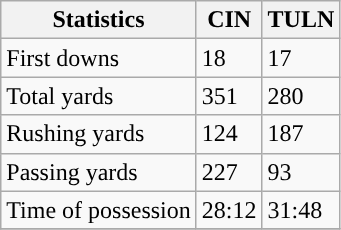<table class="wikitable">
<tr>
<th>Statistics</th>
<th>CIN</th>
<th>TULN</th>
</tr>
<tr>
<td>First downs</td>
<td>18</td>
<td>17</td>
</tr>
<tr>
<td>Total yards</td>
<td>351</td>
<td>280</td>
</tr>
<tr>
<td>Rushing yards</td>
<td>124</td>
<td>187</td>
</tr>
<tr>
<td>Passing yards</td>
<td>227</td>
<td>93</td>
</tr>
<tr>
<td>Time of possession</td>
<td>28:12</td>
<td>31:48</td>
</tr>
<tr>
</tr>
</table>
